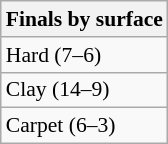<table class=wikitable style=font-size:90%>
<tr>
<th>Finals by surface</th>
</tr>
<tr>
<td>Hard (7–6)</td>
</tr>
<tr>
<td>Clay (14–9)</td>
</tr>
<tr>
<td>Carpet (6–3)</td>
</tr>
</table>
